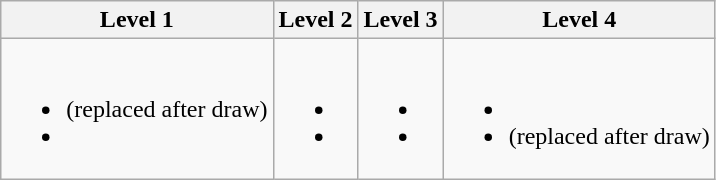<table class="wikitable">
<tr>
<th>Level 1</th>
<th>Level 2</th>
<th>Level 3</th>
<th>Level 4</th>
</tr>
<tr>
<td><br><ul><li> (replaced  after draw) </li><li> </li></ul></td>
<td><br><ul><li></li><li></li></ul></td>
<td><br><ul><li></li><li></li></ul></td>
<td><br><ul><li></li><li> (replaced  after draw)</li></ul></td>
</tr>
</table>
